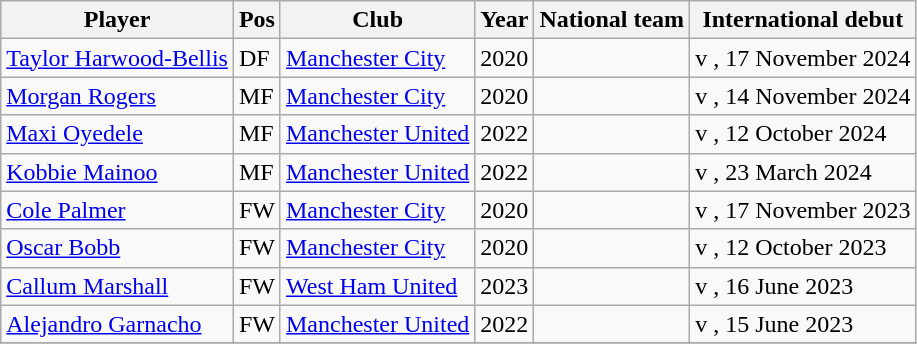<table class="wikitable sortable">
<tr>
<th>Player</th>
<th>Pos</th>
<th>Club</th>
<th>Year</th>
<th>National team</th>
<th>International debut</th>
</tr>
<tr>
<td><a href='#'>Taylor Harwood-Bellis</a></td>
<td>DF</td>
<td><a href='#'>Manchester City</a></td>
<td>2020</td>
<td></td>
<td>v , 17 November 2024</td>
</tr>
<tr>
<td><a href='#'>Morgan Rogers</a></td>
<td>MF</td>
<td><a href='#'>Manchester City</a></td>
<td>2020</td>
<td></td>
<td>v , 14 November 2024</td>
</tr>
<tr>
<td><a href='#'>Maxi Oyedele</a></td>
<td>MF</td>
<td><a href='#'>Manchester United</a></td>
<td>2022</td>
<td></td>
<td>v , 12 October 2024</td>
</tr>
<tr>
<td><a href='#'>Kobbie Mainoo</a></td>
<td>MF</td>
<td><a href='#'>Manchester United</a></td>
<td>2022</td>
<td></td>
<td>v , 23 March 2024</td>
</tr>
<tr>
<td><a href='#'>Cole Palmer</a></td>
<td>FW</td>
<td><a href='#'>Manchester City</a></td>
<td>2020</td>
<td></td>
<td>v , 17 November 2023</td>
</tr>
<tr>
<td><a href='#'>Oscar Bobb</a></td>
<td>FW</td>
<td><a href='#'>Manchester City</a></td>
<td>2020</td>
<td></td>
<td>v , 12 October 2023</td>
</tr>
<tr>
<td><a href='#'>Callum Marshall</a></td>
<td>FW</td>
<td><a href='#'>West Ham United</a></td>
<td>2023</td>
<td></td>
<td>v , 16 June 2023</td>
</tr>
<tr>
<td><a href='#'>Alejandro Garnacho</a></td>
<td>FW</td>
<td><a href='#'>Manchester United</a></td>
<td>2022</td>
<td></td>
<td>v , 15 June 2023</td>
</tr>
<tr>
</tr>
</table>
